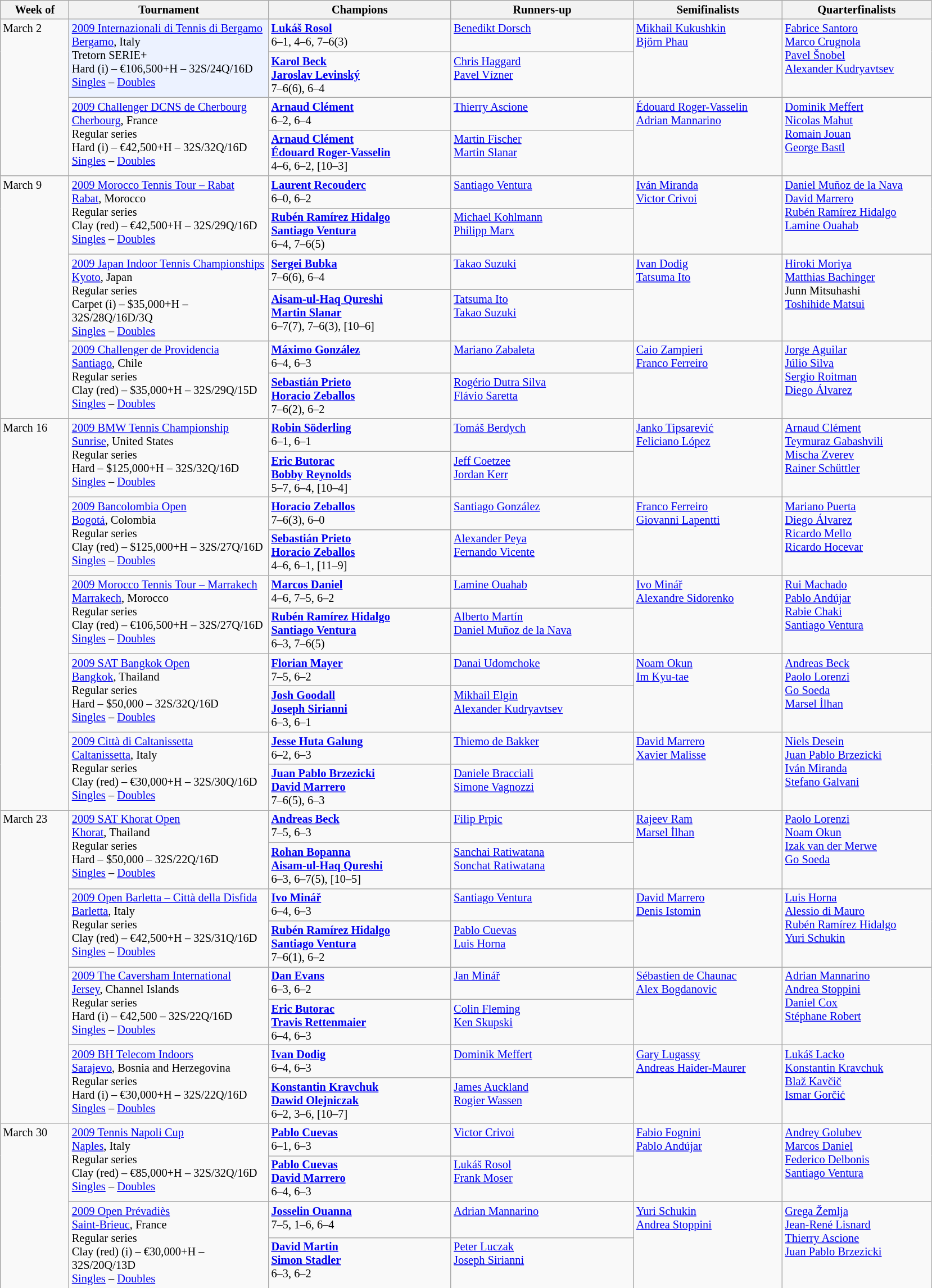<table class="wikitable" style="font-size:85%;">
<tr>
<th width="75">Week of</th>
<th width="230">Tournament</th>
<th width="210">Champions</th>
<th width="210">Runners-up</th>
<th width="170">Semifinalists</th>
<th width="170">Quarterfinalists</th>
</tr>
<tr valign=top>
<td rowspan=4>March 2</td>
<td bgcolor="#ECF2FF" rowspan=2><a href='#'>2009 Internazionali di Tennis di Bergamo</a><br>  <a href='#'>Bergamo</a>, Italy<br>Tretorn SERIE+<br>Hard (i) – €106,500+H – 32S/24Q/16D<br><a href='#'>Singles</a> – <a href='#'>Doubles</a></td>
<td> <strong><a href='#'>Lukáš Rosol</a></strong> <br>6–1, 4–6, 7–6(3)</td>
<td> <a href='#'>Benedikt Dorsch</a></td>
<td rowspan=2> <a href='#'>Mikhail Kukushkin</a><br> <a href='#'>Björn Phau</a></td>
<td rowspan=2> <a href='#'>Fabrice Santoro</a><br> <a href='#'>Marco Crugnola</a><br> <a href='#'>Pavel Šnobel</a><br> <a href='#'>Alexander Kudryavtsev</a></td>
</tr>
<tr valign=top>
<td> <strong><a href='#'>Karol Beck</a></strong><br> <strong><a href='#'>Jaroslav Levinský</a></strong><br>7–6(6), 6–4</td>
<td> <a href='#'>Chris Haggard</a><br> <a href='#'>Pavel Vízner</a></td>
</tr>
<tr valign=top>
<td rowspan=2><a href='#'>2009 Challenger DCNS de Cherbourg</a><br> <a href='#'>Cherbourg</a>, France<br>Regular series<br>Hard (i) – €42,500+H – 32S/32Q/16D<br><a href='#'>Singles</a> – <a href='#'>Doubles</a></td>
<td> <strong><a href='#'>Arnaud Clément</a></strong><br>6–2, 6–4</td>
<td> <a href='#'>Thierry Ascione</a></td>
<td rowspan=2> <a href='#'>Édouard Roger-Vasselin</a><br> <a href='#'>Adrian Mannarino</a></td>
<td rowspan=2> <a href='#'>Dominik Meffert</a><br> <a href='#'>Nicolas Mahut</a><br> <a href='#'>Romain Jouan</a><br> <a href='#'>George Bastl</a></td>
</tr>
<tr valign=top>
<td> <strong><a href='#'>Arnaud Clément</a></strong><br> <strong><a href='#'>Édouard Roger-Vasselin</a></strong><br>4–6, 6–2, [10–3]</td>
<td> <a href='#'>Martin Fischer</a><br> <a href='#'>Martin Slanar</a></td>
</tr>
<tr valign=top>
<td rowspan=6>March 9</td>
<td rowspan=2><a href='#'>2009 Morocco Tennis Tour – Rabat</a><br> <a href='#'>Rabat</a>, Morocco<br>Regular series<br>Clay (red) – €42,500+H – 32S/29Q/16D<br><a href='#'>Singles</a> – <a href='#'>Doubles</a></td>
<td> <strong><a href='#'>Laurent Recouderc</a></strong><br>6–0, 6–2</td>
<td> <a href='#'>Santiago Ventura</a></td>
<td rowspan=2> <a href='#'>Iván Miranda</a><br> <a href='#'>Victor Crivoi</a></td>
<td rowspan=2> <a href='#'>Daniel Muñoz de la Nava</a><br> <a href='#'>David Marrero</a><br> <a href='#'>Rubén Ramírez Hidalgo</a><br> <a href='#'>Lamine Ouahab</a></td>
</tr>
<tr valign=top>
<td> <strong><a href='#'>Rubén Ramírez Hidalgo</a></strong><br> <strong><a href='#'>Santiago Ventura</a></strong><br>6–4, 7–6(5)</td>
<td> <a href='#'>Michael Kohlmann</a><br> <a href='#'>Philipp Marx</a></td>
</tr>
<tr valign=top>
<td rowspan=2><a href='#'>2009 Japan Indoor Tennis Championships</a><br> <a href='#'>Kyoto</a>, Japan<br>Regular series<br>Carpet (i) – $35,000+H – 32S/28Q/16D/3Q<br><a href='#'>Singles</a> – <a href='#'>Doubles</a></td>
<td> <strong><a href='#'>Sergei Bubka</a></strong><br>7–6(6), 6–4</td>
<td> <a href='#'>Takao Suzuki</a></td>
<td rowspan=2> <a href='#'>Ivan Dodig</a><br> <a href='#'>Tatsuma Ito</a></td>
<td rowspan=2> <a href='#'>Hiroki Moriya</a><br> <a href='#'>Matthias Bachinger</a><br> Junn Mitsuhashi<br> <a href='#'>Toshihide Matsui</a></td>
</tr>
<tr valign=top>
<td> <strong><a href='#'>Aisam-ul-Haq Qureshi</a></strong><br> <strong><a href='#'>Martin Slanar</a></strong><br>6–7(7), 7–6(3), [10–6]</td>
<td> <a href='#'>Tatsuma Ito</a><br> <a href='#'>Takao Suzuki</a></td>
</tr>
<tr valign=top>
<td rowspan=2><a href='#'>2009 Challenger de Providencia</a><br>  <a href='#'>Santiago</a>, Chile<br>Regular series<br>Clay (red) – $35,000+H – 32S/29Q/15D<br><a href='#'>Singles</a> – <a href='#'>Doubles</a></td>
<td> <strong><a href='#'>Máximo González</a></strong><br>6–4, 6–3</td>
<td> <a href='#'>Mariano Zabaleta</a></td>
<td rowspan=2> <a href='#'>Caio Zampieri</a><br> <a href='#'>Franco Ferreiro</a></td>
<td rowspan=2> <a href='#'>Jorge Aguilar</a><br> <a href='#'>Júlio Silva</a><br> <a href='#'>Sergio Roitman</a><br> <a href='#'>Diego Álvarez</a></td>
</tr>
<tr valign=top>
<td> <strong><a href='#'>Sebastián Prieto</a></strong><br> <strong><a href='#'>Horacio Zeballos</a></strong><br>7–6(2), 6–2</td>
<td> <a href='#'>Rogério Dutra Silva</a><br> <a href='#'>Flávio Saretta</a></td>
</tr>
<tr valign=top>
<td rowspan=10>March 16</td>
<td rowspan=2><a href='#'>2009 BMW Tennis Championship</a><br> <a href='#'>Sunrise</a>, United States<br>Regular series<br>Hard – $125,000+H – 32S/32Q/16D<br><a href='#'>Singles</a> – <a href='#'>Doubles</a></td>
<td> <strong><a href='#'>Robin Söderling</a></strong><br>6–1, 6–1</td>
<td> <a href='#'>Tomáš Berdych</a></td>
<td rowspan=2> <a href='#'>Janko Tipsarević</a><br> <a href='#'>Feliciano López</a></td>
<td rowspan=2> <a href='#'>Arnaud Clément</a><br> <a href='#'>Teymuraz Gabashvili</a><br> <a href='#'>Mischa Zverev</a><br> <a href='#'>Rainer Schüttler</a></td>
</tr>
<tr valign=top>
<td> <strong><a href='#'>Eric Butorac</a></strong><br> <strong><a href='#'>Bobby Reynolds</a></strong><br> 5–7, 6–4, [10–4]</td>
<td> <a href='#'>Jeff Coetzee</a><br> <a href='#'>Jordan Kerr</a></td>
</tr>
<tr valign=top>
<td rowspan=2><a href='#'>2009 Bancolombia Open</a><br> <a href='#'>Bogotá</a>, Colombia<br>Regular series<br>Clay (red) – $125,000+H – 32S/27Q/16D<br><a href='#'>Singles</a> – <a href='#'>Doubles</a></td>
<td> <strong><a href='#'>Horacio Zeballos</a></strong><br>7–6(3), 6–0</td>
<td> <a href='#'>Santiago González</a></td>
<td rowspan=2> <a href='#'>Franco Ferreiro</a><br> <a href='#'>Giovanni Lapentti</a></td>
<td rowspan=2> <a href='#'>Mariano Puerta</a><br> <a href='#'>Diego Álvarez</a><br> <a href='#'>Ricardo Mello</a><br> <a href='#'>Ricardo Hocevar</a></td>
</tr>
<tr valign=top>
<td> <strong><a href='#'>Sebastián Prieto</a></strong><br> <strong><a href='#'>Horacio Zeballos</a></strong> <br>4–6, 6–1, [11–9]</td>
<td> <a href='#'>Alexander Peya</a><br> <a href='#'>Fernando Vicente</a></td>
</tr>
<tr valign=top>
<td rowspan=2><a href='#'>2009 Morocco Tennis Tour – Marrakech</a><br> <a href='#'>Marrakech</a>, Morocco<br>Regular series<br>Clay (red) – €106,500+H – 32S/27Q/16D<br><a href='#'>Singles</a> – <a href='#'>Doubles</a></td>
<td> <strong><a href='#'>Marcos Daniel</a></strong><br>4–6, 7–5, 6–2</td>
<td> <a href='#'>Lamine Ouahab</a></td>
<td rowspan=2> <a href='#'>Ivo Minář</a><br> <a href='#'>Alexandre Sidorenko</a></td>
<td rowspan=2> <a href='#'>Rui Machado</a><br> <a href='#'>Pablo Andújar</a><br> <a href='#'>Rabie Chaki</a><br> <a href='#'>Santiago Ventura</a></td>
</tr>
<tr valign=top>
<td> <strong><a href='#'>Rubén Ramírez Hidalgo</a></strong><br> <strong><a href='#'>Santiago Ventura</a></strong> <br>6–3, 7–6(5)</td>
<td> <a href='#'>Alberto Martín</a><br> <a href='#'>Daniel Muñoz de la Nava</a></td>
</tr>
<tr valign=top>
<td rowspan=2><a href='#'>2009 SAT Bangkok Open</a><br> <a href='#'>Bangkok</a>, Thailand<br>Regular series<br>Hard – $50,000 – 32S/32Q/16D<br><a href='#'>Singles</a> – <a href='#'>Doubles</a></td>
<td> <strong><a href='#'>Florian Mayer</a></strong> <br>7–5, 6–2</td>
<td> <a href='#'>Danai Udomchoke</a></td>
<td rowspan=2> <a href='#'>Noam Okun</a><br> <a href='#'>Im Kyu-tae</a></td>
<td rowspan=2> <a href='#'>Andreas Beck</a><br> <a href='#'>Paolo Lorenzi</a><br> <a href='#'>Go Soeda</a><br> <a href='#'>Marsel İlhan</a></td>
</tr>
<tr valign=top>
<td> <strong><a href='#'>Josh Goodall</a></strong><br> <strong><a href='#'>Joseph Sirianni</a></strong><br>6–3, 6–1</td>
<td> <a href='#'>Mikhail Elgin</a><br> <a href='#'>Alexander Kudryavtsev</a></td>
</tr>
<tr valign=top>
<td rowspan=2><a href='#'>2009 Città di Caltanissetta</a><br> <a href='#'>Caltanissetta</a>, Italy<br>Regular series<br>Clay (red) – €30,000+H – 32S/30Q/16D<br><a href='#'>Singles</a> – <a href='#'>Doubles</a></td>
<td> <strong><a href='#'>Jesse Huta Galung</a></strong><br>6–2, 6–3</td>
<td> <a href='#'>Thiemo de Bakker</a></td>
<td rowspan=2> <a href='#'>David Marrero</a><br> <a href='#'>Xavier Malisse</a></td>
<td rowspan=2> <a href='#'>Niels Desein</a><br> <a href='#'>Juan Pablo Brzezicki</a><br> <a href='#'>Iván Miranda</a><br> <a href='#'>Stefano Galvani</a></td>
</tr>
<tr valign=top>
<td> <strong><a href='#'>Juan Pablo Brzezicki</a></strong><br> <strong><a href='#'>David Marrero</a></strong><br>7–6(5), 6–3</td>
<td> <a href='#'>Daniele Bracciali</a><br> <a href='#'>Simone Vagnozzi</a></td>
</tr>
<tr valign=top>
<td rowspan=8>March 23</td>
<td rowspan=2><a href='#'>2009 SAT Khorat Open</a><br> <a href='#'>Khorat</a>, Thailand<br>Regular series<br>Hard – $50,000 – 32S/22Q/16D<br><a href='#'>Singles</a> – <a href='#'>Doubles</a></td>
<td> <strong><a href='#'>Andreas Beck</a></strong><br>7–5, 6–3</td>
<td> <a href='#'>Filip Prpic</a></td>
<td rowspan=2> <a href='#'>Rajeev Ram</a><br> <a href='#'>Marsel İlhan</a></td>
<td rowspan=2> <a href='#'>Paolo Lorenzi</a><br> <a href='#'>Noam Okun</a><br> <a href='#'>Izak van der Merwe</a><br> <a href='#'>Go Soeda</a></td>
</tr>
<tr valign=top>
<td> <strong><a href='#'>Rohan Bopanna</a></strong><br> <strong><a href='#'>Aisam-ul-Haq Qureshi</a></strong><br>6–3, 6–7(5), [10–5]</td>
<td> <a href='#'>Sanchai Ratiwatana</a><br> <a href='#'>Sonchat Ratiwatana</a></td>
</tr>
<tr valign=top>
<td rowspan=2><a href='#'>2009 Open Barletta – Città della Disfida</a><br> <a href='#'>Barletta</a>, Italy<br>Regular series<br>Clay (red) – €42,500+H – 32S/31Q/16D<br><a href='#'>Singles</a> – <a href='#'>Doubles</a></td>
<td> <strong><a href='#'>Ivo Minář</a></strong><br>6–4, 6–3</td>
<td> <a href='#'>Santiago Ventura</a></td>
<td rowspan=2> <a href='#'>David Marrero</a><br> <a href='#'>Denis Istomin</a></td>
<td rowspan=2> <a href='#'>Luis Horna</a><br> <a href='#'>Alessio di Mauro</a><br> <a href='#'>Rubén Ramírez Hidalgo</a><br> <a href='#'>Yuri Schukin</a></td>
</tr>
<tr valign=top>
<td> <strong><a href='#'>Rubén Ramírez Hidalgo</a></strong><br> <strong><a href='#'>Santiago Ventura</a></strong><br>7–6(1), 6–2</td>
<td> <a href='#'>Pablo Cuevas</a><br> <a href='#'>Luis Horna</a></td>
</tr>
<tr valign=top>
<td rowspan=2><a href='#'>2009 The Caversham International</a><br> <a href='#'>Jersey</a>, Channel Islands<br>Regular series<br>Hard (i) – €42,500 – 32S/22Q/16D<br><a href='#'>Singles</a> – <a href='#'>Doubles</a></td>
<td> <strong><a href='#'>Dan Evans</a></strong><br>6–3, 6–2</td>
<td> <a href='#'>Jan Minář</a></td>
<td rowspan=2> <a href='#'>Sébastien de Chaunac</a><br> <a href='#'>Alex Bogdanovic</a></td>
<td rowspan=2> <a href='#'>Adrian Mannarino</a><br> <a href='#'>Andrea Stoppini</a><br> <a href='#'>Daniel Cox</a><br>  <a href='#'>Stéphane Robert</a></td>
</tr>
<tr valign=top>
<td> <strong><a href='#'>Eric Butorac</a></strong><br> <strong><a href='#'>Travis Rettenmaier</a></strong><br>6–4, 6–3</td>
<td> <a href='#'>Colin Fleming</a><br> <a href='#'>Ken Skupski</a></td>
</tr>
<tr valign=top>
<td rowspan=2><a href='#'>2009 BH Telecom Indoors</a><br> <a href='#'>Sarajevo</a>, Bosnia and Herzegovina<br>Regular series<br>Hard (i) – €30,000+H – 32S/22Q/16D<br><a href='#'>Singles</a> – <a href='#'>Doubles</a></td>
<td> <strong><a href='#'>Ivan Dodig</a></strong><br>6–4, 6–3</td>
<td> <a href='#'>Dominik Meffert</a></td>
<td rowspan=2> <a href='#'>Gary Lugassy</a><br> <a href='#'>Andreas Haider-Maurer</a></td>
<td rowspan=2> <a href='#'>Lukáš Lacko</a><br> <a href='#'>Konstantin Kravchuk</a><br> <a href='#'>Blaž Kavčič</a><br> <a href='#'>Ismar Gorčić</a></td>
</tr>
<tr valign=top>
<td> <strong><a href='#'>Konstantin Kravchuk</a></strong><br> <strong><a href='#'>Dawid Olejniczak</a></strong><br>6–2, 3–6, [10–7]</td>
<td> <a href='#'>James Auckland</a><br> <a href='#'>Rogier Wassen</a></td>
</tr>
<tr valign=top>
<td rowspan=4>March 30</td>
<td rowspan=2><a href='#'>2009 Tennis Napoli Cup</a><br> <a href='#'>Naples</a>, Italy<br>Regular series<br>Clay (red) – €85,000+H – 32S/32Q/16D<br><a href='#'>Singles</a> – <a href='#'>Doubles</a></td>
<td> <strong><a href='#'>Pablo Cuevas</a></strong><br>6–1, 6–3</td>
<td> <a href='#'>Victor Crivoi</a></td>
<td rowspan=2> <a href='#'>Fabio Fognini</a><br> <a href='#'>Pablo Andújar</a></td>
<td rowspan=2> <a href='#'>Andrey Golubev</a> <br> <a href='#'>Marcos Daniel</a><br> <a href='#'>Federico Delbonis</a><br> <a href='#'>Santiago Ventura</a></td>
</tr>
<tr valign=top>
<td> <strong><a href='#'>Pablo Cuevas</a></strong><br> <strong><a href='#'>David Marrero</a></strong><br>6–4, 6–3</td>
<td> <a href='#'>Lukáš Rosol</a><br> <a href='#'>Frank Moser</a></td>
</tr>
<tr valign=top>
<td rowspan=2><a href='#'>2009 Open Prévadiès</a><br> <a href='#'>Saint-Brieuc</a>, France<br>Regular series<br>Clay (red) (i) – €30,000+H – 32S/20Q/13D<br><a href='#'>Singles</a> – <a href='#'>Doubles</a></td>
<td> <strong><a href='#'>Josselin Ouanna</a></strong><br> 7–5, 1–6, 6–4</td>
<td> <a href='#'>Adrian Mannarino</a></td>
<td rowspan=2> <a href='#'>Yuri Schukin</a><br> <a href='#'>Andrea Stoppini</a></td>
<td rowspan=2> <a href='#'>Grega Žemlja</a><br> <a href='#'>Jean-René Lisnard</a><br> <a href='#'>Thierry Ascione</a><br> <a href='#'>Juan Pablo Brzezicki</a></td>
</tr>
<tr valign=top>
<td> <strong><a href='#'>David Martin</a></strong><br> <strong><a href='#'>Simon Stadler</a></strong><br>6–3, 6–2</td>
<td> <a href='#'>Peter Luczak</a><br> <a href='#'>Joseph Sirianni</a></td>
</tr>
</table>
